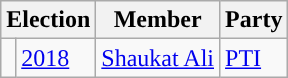<table class="wikitable">
<tr>
<th colspan="2">Election</th>
<th>Member</th>
<th>Party</th>
</tr>
<tr>
<td style="background-color: "></td>
<td><a href='#'>2018</a></td>
<td><a href='#'>Shaukat Ali</a></td>
<td><a href='#'>PTI</a></td>
</tr>
</table>
